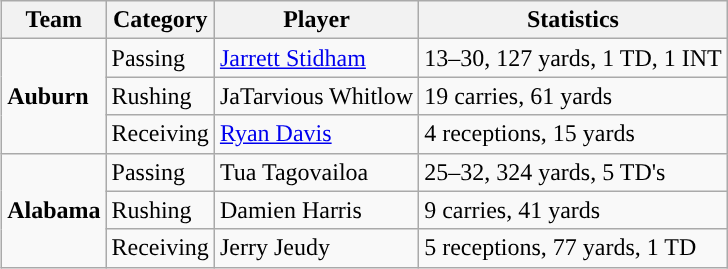<table class="wikitable" style="float: right;">
<tr>
<th>Team</th>
<th>Category</th>
<th>Player</th>
<th>Statistics</th>
</tr>
<tr>
<td rowspan=3><strong>Auburn</strong></td>
<td>Passing</td>
<td><a href='#'>Jarrett Stidham</a></td>
<td>13–30, 127 yards, 1 TD, 1 INT</td>
</tr>
<tr>
<td>Rushing</td>
<td>JaTarvious Whitlow</td>
<td>19 carries, 61 yards</td>
</tr>
<tr>
<td>Receiving</td>
<td><a href='#'>Ryan Davis</a></td>
<td>4 receptions, 15 yards</td>
</tr>
<tr>
<td rowspan=3><strong>Alabama</strong></td>
<td>Passing</td>
<td>Tua Tagovailoa</td>
<td>25–32, 324 yards, 5 TD's</td>
</tr>
<tr>
<td>Rushing</td>
<td>Damien Harris</td>
<td>9 carries, 41 yards</td>
</tr>
<tr>
<td>Receiving</td>
<td>Jerry Jeudy</td>
<td>5 receptions, 77 yards, 1 TD</td>
</tr>
</table>
